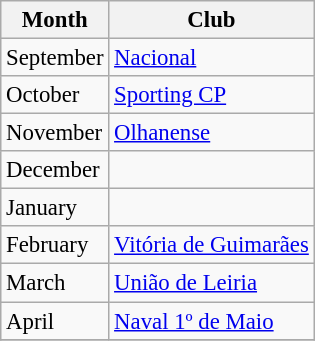<table class="wikitable" style="font-size:95%">
<tr>
<th>Month</th>
<th>Club</th>
</tr>
<tr --->
<td>September</td>
<td><a href='#'>Nacional</a></td>
</tr>
<tr>
<td>October</td>
<td><a href='#'>Sporting CP</a></td>
</tr>
<tr>
<td>November</td>
<td><a href='#'>Olhanense</a></td>
</tr>
<tr>
<td>December</td>
<td></td>
</tr>
<tr>
<td>January</td>
<td></td>
</tr>
<tr>
<td>February</td>
<td><a href='#'>Vitória de Guimarães</a></td>
</tr>
<tr>
<td>March</td>
<td><a href='#'>União de Leiria</a></td>
</tr>
<tr>
<td>April</td>
<td><a href='#'>Naval 1º de Maio</a></td>
</tr>
<tr>
</tr>
</table>
